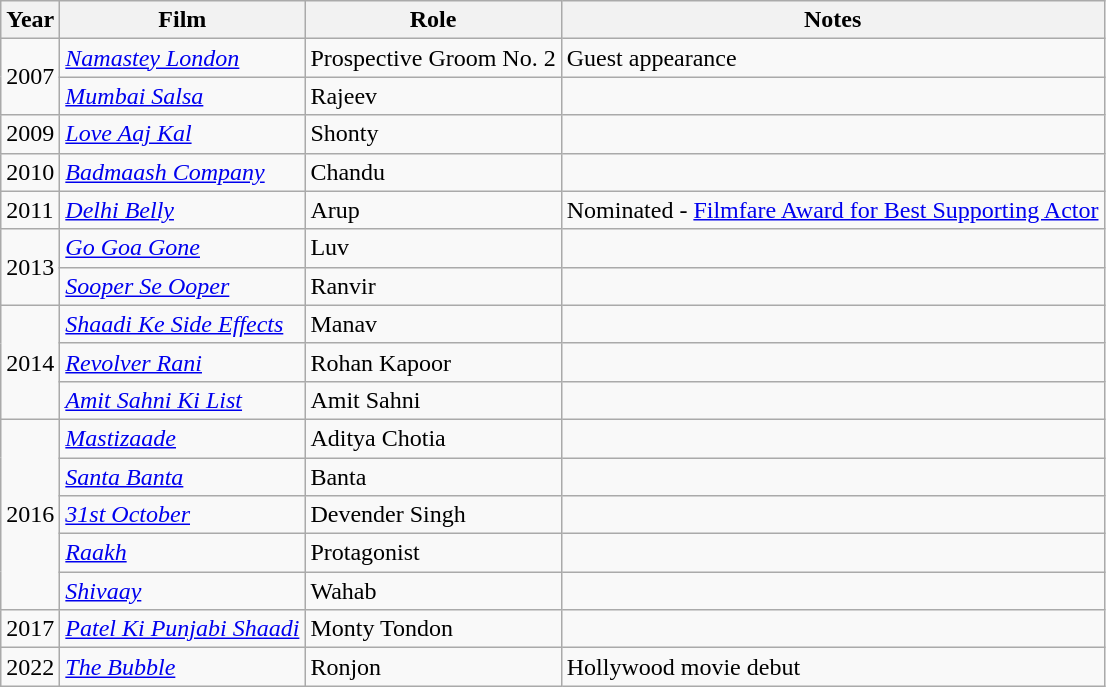<table class="wikitable sortable">
<tr>
<th>Year</th>
<th>Film</th>
<th>Role</th>
<th>Notes</th>
</tr>
<tr>
<td rowspan=2>2007</td>
<td><em><a href='#'>Namastey London</a></em></td>
<td>Prospective Groom No. 2</td>
<td>Guest appearance</td>
</tr>
<tr>
<td><em><a href='#'>Mumbai Salsa</a></em></td>
<td>Rajeev</td>
<td></td>
</tr>
<tr>
<td rowspan=1>2009</td>
<td><em><a href='#'>Love Aaj Kal</a></em></td>
<td>Shonty</td>
<td></td>
</tr>
<tr>
<td rowspan=1>2010</td>
<td><em><a href='#'>Badmaash Company</a></em></td>
<td>Chandu</td>
<td></td>
</tr>
<tr>
<td rowspan=1>2011</td>
<td><em><a href='#'>Delhi Belly</a></em></td>
<td>Arup</td>
<td>Nominated - <a href='#'>Filmfare Award for Best Supporting Actor</a></td>
</tr>
<tr>
<td rowspan=2>2013</td>
<td><em><a href='#'>Go Goa Gone</a></em></td>
<td>Luv</td>
<td></td>
</tr>
<tr>
<td><em><a href='#'>Sooper Se Ooper</a></em></td>
<td>Ranvir</td>
<td></td>
</tr>
<tr>
<td rowspan=3>2014</td>
<td><em><a href='#'>Shaadi Ke Side Effects</a></em></td>
<td>Manav</td>
<td></td>
</tr>
<tr>
<td><em><a href='#'>Revolver Rani</a></em></td>
<td>Rohan Kapoor</td>
<td></td>
</tr>
<tr>
<td><em><a href='#'>Amit Sahni Ki List</a></em></td>
<td>Amit Sahni</td>
<td></td>
</tr>
<tr>
<td rowspan=5>2016</td>
<td><em><a href='#'>Mastizaade</a></em></td>
<td>Aditya Chotia</td>
<td></td>
</tr>
<tr>
<td><em><a href='#'>Santa Banta</a></em></td>
<td>Banta</td>
<td></td>
</tr>
<tr>
<td><em><a href='#'>31st October</a></em></td>
<td>Devender Singh</td>
<td></td>
</tr>
<tr>
<td><em><a href='#'>Raakh</a></em></td>
<td>Protagonist</td>
<td></td>
</tr>
<tr>
<td><em><a href='#'>Shivaay</a></em></td>
<td>Wahab</td>
<td></td>
</tr>
<tr>
<td>2017</td>
<td><em><a href='#'>Patel Ki Punjabi Shaadi</a></em></td>
<td>Monty Tondon</td>
<td></td>
</tr>
<tr>
<td>2022</td>
<td><em><a href='#'>The Bubble</a></em></td>
<td>Ronjon</td>
<td>Hollywood movie debut</td>
</tr>
</table>
